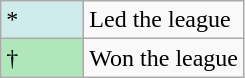<table class="wikitable">
<tr>
<td style="background:#CFECEC; width:1em">*</td>
<td>Led the league</td>
</tr>
<tr>
<td style="background:#AFE6BA; width:3em;">†</td>
<td>Won the league</td>
</tr>
</table>
